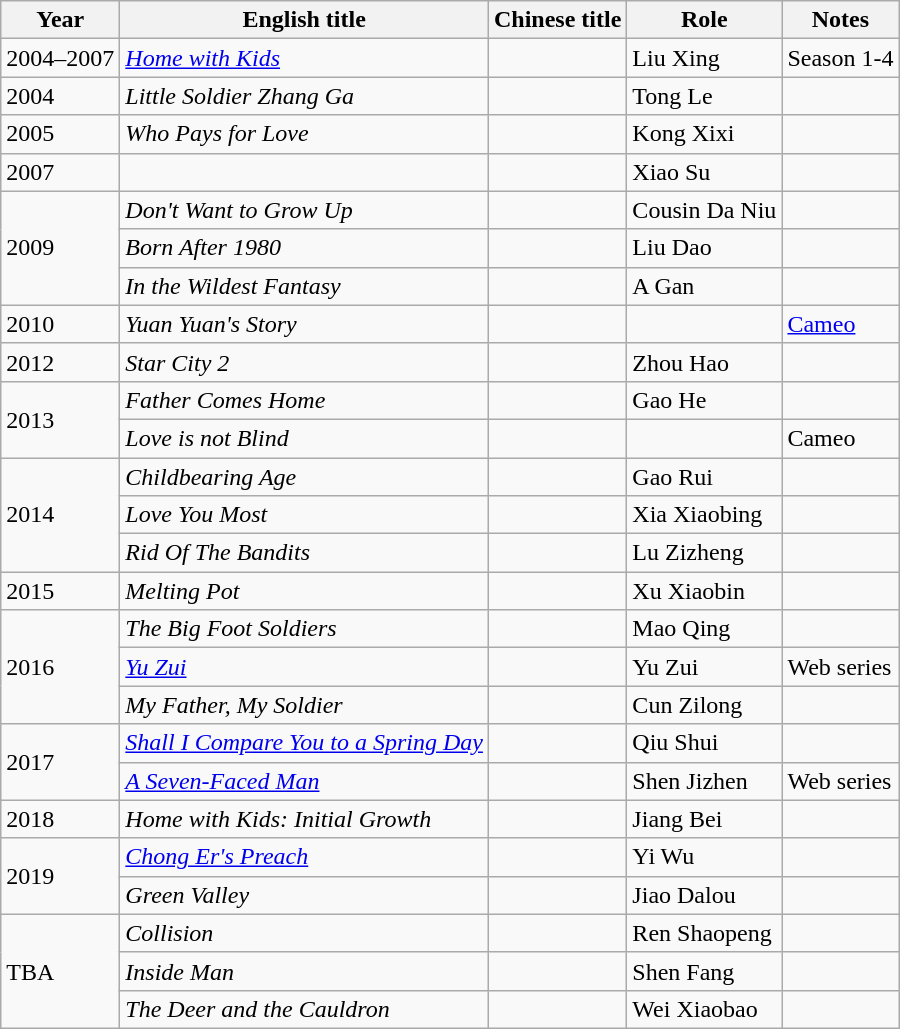<table class="wikitable">
<tr>
<th>Year</th>
<th>English title</th>
<th>Chinese title</th>
<th>Role</th>
<th>Notes</th>
</tr>
<tr>
<td>2004–2007</td>
<td><em><a href='#'>Home with Kids</a></em></td>
<td></td>
<td>Liu Xing</td>
<td>Season 1-4</td>
</tr>
<tr>
<td>2004</td>
<td><em>Little Soldier Zhang Ga</em></td>
<td></td>
<td>Tong Le</td>
<td></td>
</tr>
<tr>
<td>2005</td>
<td><em>Who Pays for Love</em></td>
<td></td>
<td>Kong Xixi</td>
<td></td>
</tr>
<tr>
<td>2007</td>
<td></td>
<td></td>
<td>Xiao Su</td>
<td></td>
</tr>
<tr>
<td rowspan=3>2009</td>
<td><em>Don't Want to Grow Up</em></td>
<td></td>
<td>Cousin Da Niu</td>
<td></td>
</tr>
<tr>
<td><em>Born After 1980</em></td>
<td></td>
<td>Liu Dao</td>
<td></td>
</tr>
<tr>
<td><em>In the Wildest Fantasy</em></td>
<td></td>
<td>A Gan</td>
<td></td>
</tr>
<tr>
<td>2010</td>
<td><em>Yuan Yuan's Story</em></td>
<td></td>
<td></td>
<td><a href='#'>Cameo</a></td>
</tr>
<tr>
<td>2012</td>
<td><em>Star City 2</em></td>
<td></td>
<td>Zhou Hao</td>
<td></td>
</tr>
<tr>
<td rowspan=2>2013</td>
<td><em>Father Comes Home</em></td>
<td></td>
<td>Gao He</td>
<td></td>
</tr>
<tr>
<td><em>Love is not Blind</em></td>
<td></td>
<td></td>
<td>Cameo</td>
</tr>
<tr>
<td rowspan="3">2014</td>
<td><em>Childbearing Age</em></td>
<td></td>
<td>Gao Rui</td>
<td></td>
</tr>
<tr>
<td><em>Love You Most</em></td>
<td></td>
<td>Xia Xiaobing</td>
<td></td>
</tr>
<tr>
<td><em>Rid Of The Bandits</em></td>
<td></td>
<td>Lu Zizheng</td>
<td></td>
</tr>
<tr>
<td>2015</td>
<td><em>Melting Pot</em></td>
<td></td>
<td>Xu Xiaobin</td>
<td></td>
</tr>
<tr>
<td rowspan=3>2016</td>
<td><em>The Big Foot Soldiers</em></td>
<td></td>
<td>Mao Qing</td>
<td></td>
</tr>
<tr>
<td><em><a href='#'>Yu Zui</a></em></td>
<td></td>
<td>Yu Zui</td>
<td>Web series</td>
</tr>
<tr>
<td><em>My Father, My Soldier</em></td>
<td></td>
<td>Cun Zilong</td>
<td></td>
</tr>
<tr>
<td rowspan=2>2017</td>
<td><em><a href='#'>Shall I Compare You to a Spring Day</a></em></td>
<td></td>
<td>Qiu Shui</td>
<td></td>
</tr>
<tr>
<td><em><a href='#'>A Seven-Faced Man</a></em></td>
<td></td>
<td>Shen Jizhen</td>
<td>Web series</td>
</tr>
<tr>
<td>2018</td>
<td><em>Home with Kids: Initial Growth</em></td>
<td></td>
<td>Jiang Bei</td>
<td></td>
</tr>
<tr>
<td rowspan=2>2019</td>
<td><em><a href='#'>Chong Er's Preach</a></em></td>
<td></td>
<td>Yi Wu</td>
<td></td>
</tr>
<tr>
<td><em>Green Valley</em></td>
<td></td>
<td>Jiao Dalou</td>
<td></td>
</tr>
<tr>
<td rowspan=4>TBA</td>
<td><em>Collision</em></td>
<td></td>
<td>Ren Shaopeng</td>
<td></td>
</tr>
<tr>
<td><em>Inside Man</em></td>
<td></td>
<td>Shen Fang</td>
<td></td>
</tr>
<tr>
<td><em>The Deer and the Cauldron</em></td>
<td></td>
<td>Wei Xiaobao</td>
<td></td>
</tr>
</table>
